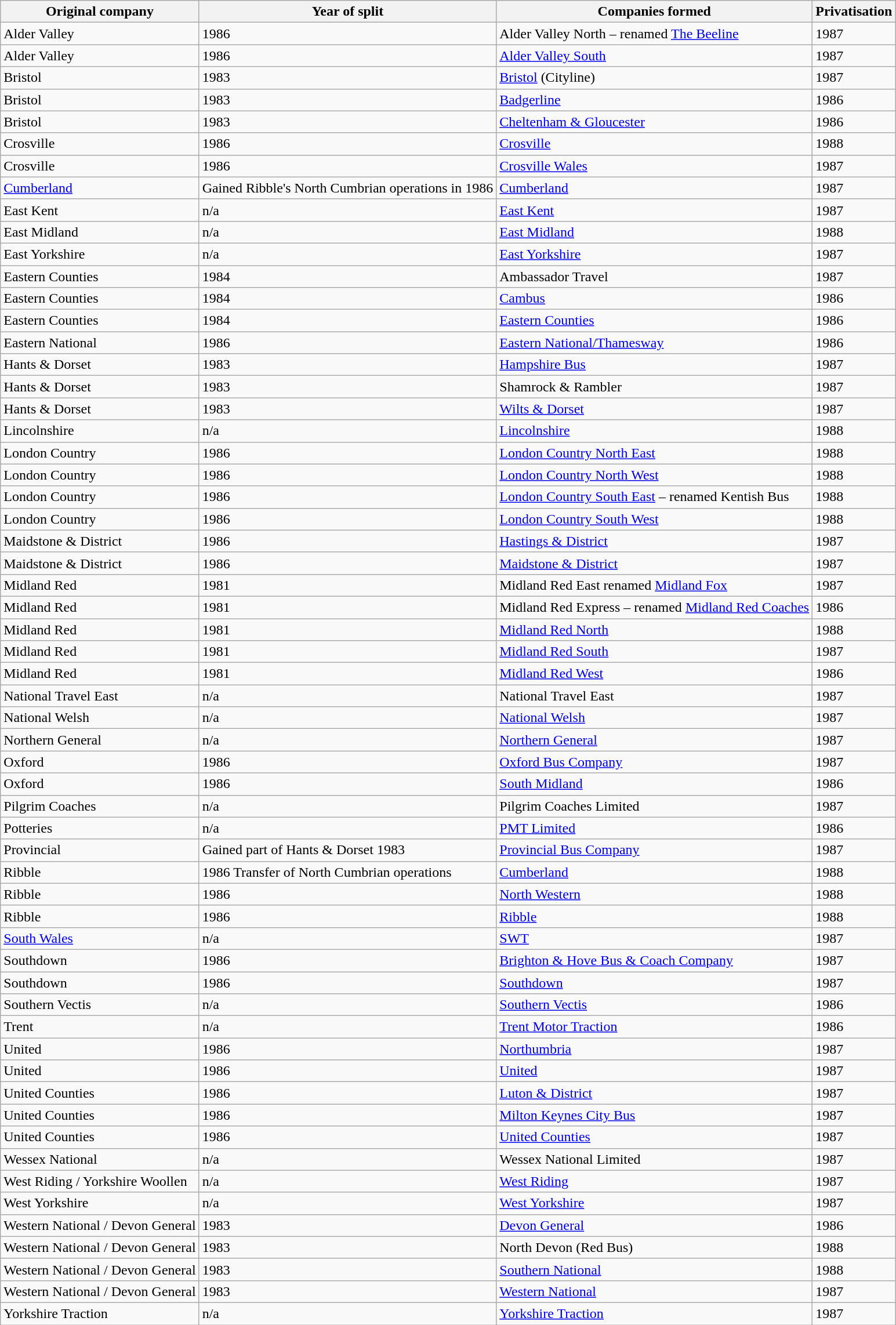<table class="wikitable">
<tr>
<th>Original company</th>
<th>Year of split</th>
<th>Companies formed</th>
<th>Privatisation</th>
</tr>
<tr>
<td>Alder Valley</td>
<td>1986</td>
<td>Alder Valley North – renamed <a href='#'>The Beeline</a></td>
<td>1987</td>
</tr>
<tr>
<td>Alder Valley</td>
<td>1986</td>
<td><a href='#'>Alder Valley South</a></td>
<td>1987</td>
</tr>
<tr>
<td>Bristol</td>
<td>1983</td>
<td><a href='#'>Bristol</a> (Cityline)</td>
<td>1987</td>
</tr>
<tr>
<td>Bristol</td>
<td>1983</td>
<td><a href='#'>Badgerline</a></td>
<td>1986</td>
</tr>
<tr>
<td>Bristol</td>
<td>1983</td>
<td><a href='#'>Cheltenham & Gloucester</a></td>
<td>1986</td>
</tr>
<tr>
<td>Crosville</td>
<td>1986</td>
<td><a href='#'>Crosville</a></td>
<td>1988</td>
</tr>
<tr>
<td>Crosville</td>
<td>1986</td>
<td><a href='#'>Crosville Wales</a></td>
<td>1987</td>
</tr>
<tr>
<td><a href='#'>Cumberland</a></td>
<td>Gained Ribble's North Cumbrian operations in 1986</td>
<td><a href='#'>Cumberland</a></td>
<td>1987</td>
</tr>
<tr>
<td>East Kent</td>
<td>n/a</td>
<td><a href='#'>East Kent</a></td>
<td>1987</td>
</tr>
<tr>
<td>East Midland</td>
<td>n/a</td>
<td><a href='#'>East Midland</a></td>
<td>1988</td>
</tr>
<tr>
<td>East Yorkshire</td>
<td>n/a</td>
<td><a href='#'>East Yorkshire</a></td>
<td>1987</td>
</tr>
<tr>
<td>Eastern Counties</td>
<td>1984</td>
<td>Ambassador Travel</td>
<td>1987</td>
</tr>
<tr>
<td>Eastern Counties</td>
<td>1984</td>
<td><a href='#'>Cambus</a></td>
<td>1986</td>
</tr>
<tr>
<td>Eastern Counties</td>
<td>1984</td>
<td><a href='#'>Eastern Counties</a></td>
<td>1986</td>
</tr>
<tr>
<td>Eastern National</td>
<td>1986</td>
<td><a href='#'>Eastern National/Thamesway</a></td>
<td>1986</td>
</tr>
<tr>
<td>Hants & Dorset</td>
<td>1983</td>
<td><a href='#'>Hampshire Bus</a></td>
<td>1987</td>
</tr>
<tr>
<td>Hants & Dorset</td>
<td>1983</td>
<td>Shamrock & Rambler</td>
<td>1987</td>
</tr>
<tr>
<td>Hants & Dorset</td>
<td>1983</td>
<td><a href='#'>Wilts & Dorset</a></td>
<td>1987</td>
</tr>
<tr>
<td>Lincolnshire</td>
<td>n/a</td>
<td><a href='#'>Lincolnshire</a></td>
<td>1988</td>
</tr>
<tr>
<td>London Country</td>
<td>1986</td>
<td><a href='#'>London Country North East</a></td>
<td>1988</td>
</tr>
<tr>
<td>London Country</td>
<td>1986</td>
<td><a href='#'>London Country North West</a></td>
<td>1988</td>
</tr>
<tr>
<td>London Country</td>
<td>1986</td>
<td><a href='#'>London Country South East</a> – renamed Kentish Bus</td>
<td>1988</td>
</tr>
<tr>
<td>London Country</td>
<td>1986</td>
<td><a href='#'>London Country South West</a></td>
<td>1988</td>
</tr>
<tr>
<td>Maidstone & District</td>
<td>1986</td>
<td><a href='#'>Hastings & District</a></td>
<td>1987</td>
</tr>
<tr>
<td>Maidstone & District</td>
<td>1986</td>
<td><a href='#'>Maidstone & District</a></td>
<td>1987</td>
</tr>
<tr>
<td>Midland Red</td>
<td>1981</td>
<td>Midland Red East renamed <a href='#'>Midland Fox</a></td>
<td>1987</td>
</tr>
<tr>
<td>Midland Red</td>
<td>1981</td>
<td>Midland Red Express – renamed <a href='#'>Midland Red Coaches</a></td>
<td>1986</td>
</tr>
<tr>
<td>Midland Red</td>
<td>1981</td>
<td><a href='#'>Midland Red North</a></td>
<td>1988</td>
</tr>
<tr>
<td>Midland Red</td>
<td>1981</td>
<td><a href='#'>Midland Red South</a></td>
<td>1987</td>
</tr>
<tr>
<td>Midland Red</td>
<td>1981</td>
<td><a href='#'>Midland Red West</a></td>
<td>1986</td>
</tr>
<tr>
<td>National Travel East</td>
<td>n/a</td>
<td>National Travel East</td>
<td>1987</td>
</tr>
<tr>
<td>National Welsh</td>
<td>n/a</td>
<td><a href='#'>National Welsh</a></td>
<td>1987</td>
</tr>
<tr>
<td>Northern General</td>
<td>n/a</td>
<td><a href='#'>Northern General</a></td>
<td>1987</td>
</tr>
<tr>
<td>Oxford</td>
<td>1986</td>
<td><a href='#'>Oxford Bus Company</a></td>
<td>1987</td>
</tr>
<tr>
<td>Oxford</td>
<td>1986</td>
<td><a href='#'>South Midland</a></td>
<td>1986</td>
</tr>
<tr>
<td>Pilgrim Coaches</td>
<td>n/a</td>
<td>Pilgrim Coaches Limited</td>
<td>1987</td>
</tr>
<tr>
<td>Potteries</td>
<td>n/a</td>
<td><a href='#'>PMT Limited</a></td>
<td>1986</td>
</tr>
<tr>
<td>Provincial</td>
<td>Gained part of Hants & Dorset 1983</td>
<td><a href='#'>Provincial Bus Company</a></td>
<td>1987</td>
</tr>
<tr>
<td>Ribble</td>
<td>1986 Transfer of North Cumbrian operations</td>
<td><a href='#'>Cumberland</a></td>
<td>1988</td>
</tr>
<tr>
<td>Ribble</td>
<td>1986</td>
<td><a href='#'>North Western</a></td>
<td>1988</td>
</tr>
<tr>
<td>Ribble</td>
<td>1986</td>
<td><a href='#'>Ribble</a></td>
<td>1988</td>
</tr>
<tr>
<td><a href='#'>South Wales</a></td>
<td>n/a</td>
<td><a href='#'>SWT</a></td>
<td>1987</td>
</tr>
<tr>
<td>Southdown</td>
<td>1986</td>
<td><a href='#'>Brighton & Hove Bus & Coach Company</a></td>
<td>1987</td>
</tr>
<tr>
<td>Southdown</td>
<td>1986</td>
<td><a href='#'>Southdown</a></td>
<td>1987</td>
</tr>
<tr>
<td>Southern Vectis</td>
<td>n/a</td>
<td><a href='#'>Southern Vectis</a></td>
<td>1986</td>
</tr>
<tr>
<td>Trent</td>
<td>n/a</td>
<td><a href='#'>Trent Motor Traction</a></td>
<td>1986</td>
</tr>
<tr>
<td>United</td>
<td>1986</td>
<td><a href='#'>Northumbria</a></td>
<td>1987</td>
</tr>
<tr>
<td>United</td>
<td>1986</td>
<td><a href='#'>United</a></td>
<td>1987</td>
</tr>
<tr>
<td>United Counties</td>
<td>1986</td>
<td><a href='#'>Luton & District</a></td>
<td>1987</td>
</tr>
<tr>
<td>United Counties</td>
<td>1986</td>
<td><a href='#'>Milton Keynes City Bus</a></td>
<td>1987</td>
</tr>
<tr>
<td>United Counties</td>
<td>1986</td>
<td><a href='#'>United Counties</a></td>
<td>1987</td>
</tr>
<tr>
<td>Wessex National</td>
<td>n/a</td>
<td>Wessex National Limited</td>
<td>1987</td>
</tr>
<tr>
<td>West Riding / Yorkshire Woollen</td>
<td>n/a</td>
<td><a href='#'>West Riding</a></td>
<td>1987</td>
</tr>
<tr>
<td>West Yorkshire</td>
<td>n/a</td>
<td><a href='#'>West Yorkshire</a></td>
<td>1987</td>
</tr>
<tr>
<td>Western National / Devon General</td>
<td>1983</td>
<td><a href='#'>Devon General</a></td>
<td>1986</td>
</tr>
<tr>
<td>Western National / Devon General</td>
<td>1983</td>
<td>North Devon (Red Bus)</td>
<td>1988</td>
</tr>
<tr>
<td>Western National / Devon General</td>
<td>1983</td>
<td><a href='#'>Southern National</a></td>
<td>1988</td>
</tr>
<tr>
<td>Western National / Devon General</td>
<td>1983</td>
<td><a href='#'>Western National</a></td>
<td>1987</td>
</tr>
<tr>
<td>Yorkshire Traction</td>
<td>n/a</td>
<td><a href='#'>Yorkshire Traction</a></td>
<td>1987</td>
</tr>
</table>
